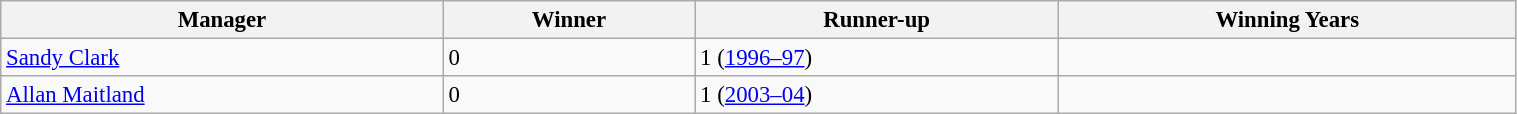<table class="wikitable" style="font-size:95%; width:80%">
<tr>
<th>Manager</th>
<th>Winner</th>
<th>Runner-up</th>
<th>Winning Years</th>
</tr>
<tr>
<td><a href='#'>Sandy Clark</a></td>
<td>0</td>
<td>1 (<a href='#'>1996–97</a>)</td>
</tr>
<tr>
<td><a href='#'>Allan Maitland</a></td>
<td>0</td>
<td>1 (<a href='#'>2003–04</a>)</td>
<td></td>
</tr>
</table>
